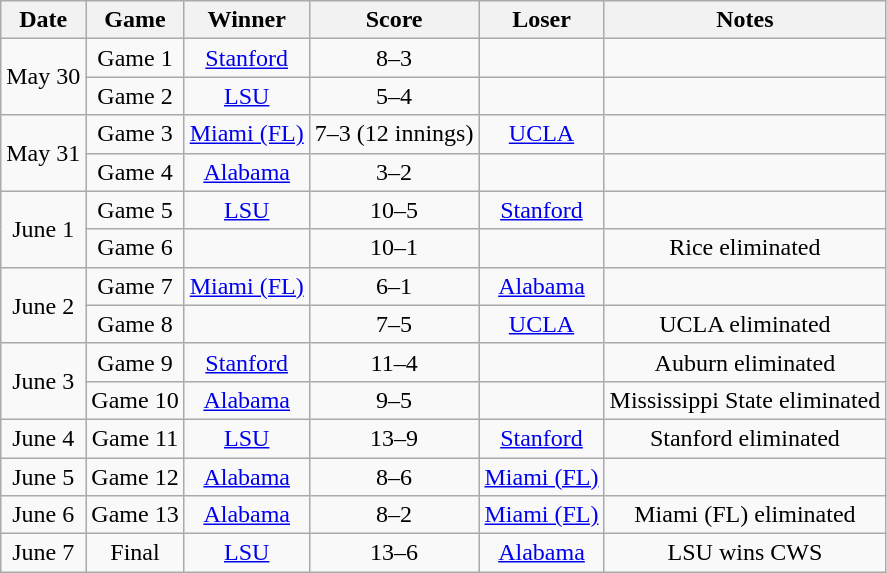<table class="wikitable">
<tr>
<th>Date</th>
<th>Game</th>
<th>Winner</th>
<th>Score</th>
<th>Loser</th>
<th>Notes</th>
</tr>
<tr align=center>
<td rowspan=2>May 30</td>
<td>Game 1</td>
<td><a href='#'>Stanford</a></td>
<td>8–3</td>
<td></td>
<td></td>
</tr>
<tr align=center>
<td>Game 2</td>
<td><a href='#'>LSU</a></td>
<td>5–4</td>
<td></td>
<td></td>
</tr>
<tr align=center>
<td rowspan=2>May 31</td>
<td>Game 3</td>
<td><a href='#'>Miami (FL)</a></td>
<td>7–3 (12 innings)</td>
<td><a href='#'>UCLA</a></td>
<td></td>
</tr>
<tr align=center>
<td>Game 4</td>
<td><a href='#'>Alabama</a></td>
<td>3–2</td>
<td></td>
<td></td>
</tr>
<tr align=center>
<td rowspan=2>June 1</td>
<td>Game 5</td>
<td><a href='#'>LSU</a></td>
<td>10–5</td>
<td><a href='#'>Stanford</a></td>
<td></td>
</tr>
<tr align=center>
<td>Game 6</td>
<td></td>
<td>10–1</td>
<td></td>
<td>Rice eliminated</td>
</tr>
<tr align=center>
<td rowspan=2>June 2</td>
<td>Game 7</td>
<td><a href='#'>Miami (FL)</a></td>
<td>6–1</td>
<td><a href='#'>Alabama</a></td>
<td></td>
</tr>
<tr align=center>
<td>Game 8</td>
<td></td>
<td>7–5</td>
<td><a href='#'>UCLA</a></td>
<td>UCLA eliminated</td>
</tr>
<tr align=center>
<td rowspan=2>June 3</td>
<td>Game 9</td>
<td><a href='#'>Stanford</a></td>
<td>11–4</td>
<td></td>
<td>Auburn eliminated</td>
</tr>
<tr align=center>
<td>Game 10</td>
<td><a href='#'>Alabama</a></td>
<td>9–5</td>
<td></td>
<td>Mississippi State eliminated</td>
</tr>
<tr align=center>
<td>June 4</td>
<td>Game 11</td>
<td><a href='#'>LSU</a></td>
<td>13–9</td>
<td><a href='#'>Stanford</a></td>
<td>Stanford eliminated</td>
</tr>
<tr align=center>
<td>June 5</td>
<td>Game 12</td>
<td><a href='#'>Alabama</a></td>
<td>8–6</td>
<td><a href='#'>Miami (FL)</a></td>
<td></td>
</tr>
<tr align=center>
<td>June 6</td>
<td>Game 13</td>
<td><a href='#'>Alabama</a></td>
<td>8–2</td>
<td><a href='#'>Miami (FL)</a></td>
<td>Miami (FL) eliminated</td>
</tr>
<tr align=center>
<td>June 7</td>
<td>Final</td>
<td><a href='#'>LSU</a></td>
<td>13–6</td>
<td><a href='#'>Alabama</a></td>
<td>LSU wins CWS</td>
</tr>
</table>
